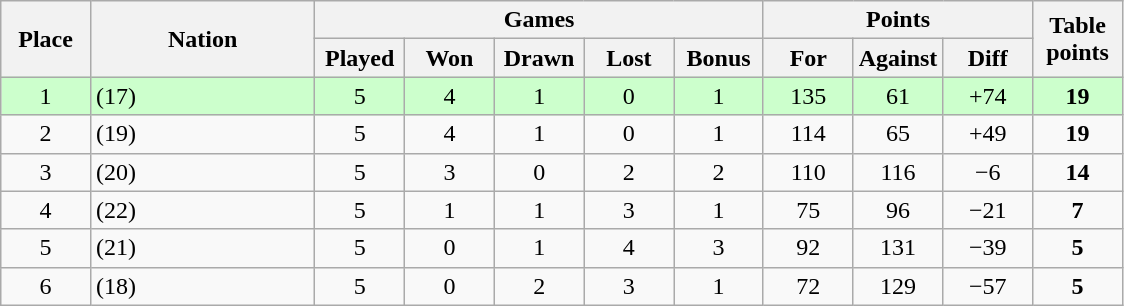<table class="wikitable" style="text-align:center">
<tr>
<th rowspan=2 width="8%">Place</th>
<th rowspan=2 width="20%">Nation</th>
<th colspan=5 width="40%">Games</th>
<th colspan=3 width="24%">Points</th>
<th rowspan=2 width="10%">Table<br>points</th>
</tr>
<tr>
<th width="8%">Played</th>
<th width="8%">Won</th>
<th width="8%">Drawn</th>
<th width="8%">Lost</th>
<th width="8%">Bonus</th>
<th width="8%">For</th>
<th width="8%">Against</th>
<th width="8%">Diff</th>
</tr>
<tr bgcolor="#ccffcc">
<td>1</td>
<td align=left> (17)</td>
<td>5</td>
<td>4</td>
<td>1</td>
<td>0</td>
<td>1</td>
<td>135</td>
<td>61</td>
<td>+74</td>
<td><strong>19</strong></td>
</tr>
<tr>
<td>2</td>
<td align=left> (19)</td>
<td>5</td>
<td>4</td>
<td>1</td>
<td>0</td>
<td>1</td>
<td>114</td>
<td>65</td>
<td>+49</td>
<td><strong>19</strong></td>
</tr>
<tr>
<td>3</td>
<td align=left> (20)</td>
<td>5</td>
<td>3</td>
<td>0</td>
<td>2</td>
<td>2</td>
<td>110</td>
<td>116</td>
<td>−6</td>
<td><strong>14</strong></td>
</tr>
<tr>
<td>4</td>
<td align=left> (22)</td>
<td>5</td>
<td>1</td>
<td>1</td>
<td>3</td>
<td>1</td>
<td>75</td>
<td>96</td>
<td>−21</td>
<td><strong>7</strong></td>
</tr>
<tr>
<td>5</td>
<td align=left> (21)</td>
<td>5</td>
<td>0</td>
<td>1</td>
<td>4</td>
<td>3</td>
<td>92</td>
<td>131</td>
<td>−39</td>
<td><strong>5</strong></td>
</tr>
<tr>
<td>6</td>
<td align=left> (18)</td>
<td>5</td>
<td>0</td>
<td>2</td>
<td>3</td>
<td>1</td>
<td>72</td>
<td>129</td>
<td>−57</td>
<td><strong>5</strong></td>
</tr>
</table>
